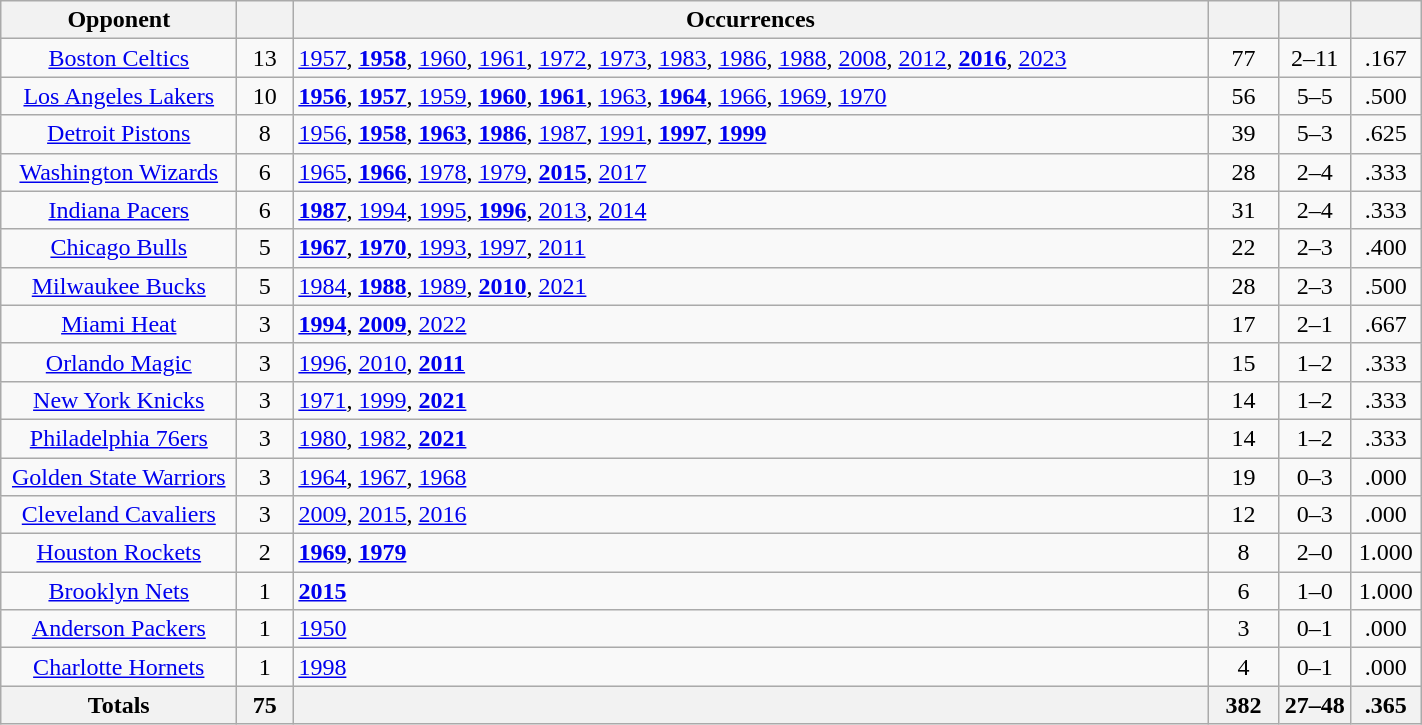<table class="wikitable sortable" style="text-align: center; width: 75%;">
<tr>
<th width="150">Opponent</th>
<th width="30"></th>
<th>Occurrences</th>
<th width="40"></th>
<th width="40"></th>
<th width="40"></th>
</tr>
<tr>
<td><a href='#'>Boston Celtics</a></td>
<td>13</td>
<td align=left><a href='#'>1957</a>, <strong><a href='#'>1958</a></strong>, <a href='#'>1960</a>, <a href='#'>1961</a>, <a href='#'>1972</a>, <a href='#'>1973</a>, <a href='#'>1983</a>, <a href='#'>1986</a>, <a href='#'>1988</a>, <a href='#'>2008</a>, <a href='#'>2012</a>, <strong><a href='#'>2016</a></strong>, <a href='#'>2023</a></td>
<td>77</td>
<td>2–11</td>
<td>.167</td>
</tr>
<tr>
<td><a href='#'>Los Angeles Lakers</a></td>
<td>10</td>
<td align=left><strong><a href='#'>1956</a></strong>, <strong><a href='#'>1957</a></strong>, <a href='#'>1959</a>, <strong><a href='#'>1960</a></strong>, <strong><a href='#'>1961</a></strong>, <a href='#'>1963</a>, <strong><a href='#'>1964</a></strong>, <a href='#'>1966</a>, <a href='#'>1969</a>, <a href='#'>1970</a></td>
<td>56</td>
<td>5–5</td>
<td>.500</td>
</tr>
<tr>
<td><a href='#'>Detroit Pistons</a></td>
<td>8</td>
<td align=left><a href='#'>1956</a>, <strong><a href='#'>1958</a></strong>, <strong><a href='#'>1963</a></strong>, <strong><a href='#'>1986</a></strong>, <a href='#'>1987</a>, <a href='#'>1991</a>, <strong><a href='#'>1997</a></strong>, <strong><a href='#'>1999</a></strong></td>
<td>39</td>
<td>5–3</td>
<td>.625</td>
</tr>
<tr>
<td><a href='#'>Washington Wizards</a></td>
<td>6</td>
<td align=left><a href='#'>1965</a>, <strong><a href='#'>1966</a></strong>, <a href='#'>1978</a>, <a href='#'>1979</a>, <strong><a href='#'>2015</a></strong>, <a href='#'>2017</a></td>
<td>28</td>
<td>2–4</td>
<td>.333</td>
</tr>
<tr>
<td><a href='#'>Indiana Pacers</a></td>
<td>6</td>
<td align=left><strong><a href='#'>1987</a></strong>, <a href='#'>1994</a>, <a href='#'>1995</a>, <strong><a href='#'>1996</a></strong>, <a href='#'>2013</a>, <a href='#'>2014</a></td>
<td>31</td>
<td>2–4</td>
<td>.333</td>
</tr>
<tr>
<td><a href='#'>Chicago Bulls</a></td>
<td>5</td>
<td align=left><strong><a href='#'>1967</a></strong>, <strong><a href='#'>1970</a></strong>, <a href='#'>1993</a>, <a href='#'>1997</a>, <a href='#'>2011</a></td>
<td>22</td>
<td>2–3</td>
<td>.400</td>
</tr>
<tr>
<td><a href='#'>Milwaukee Bucks</a></td>
<td>5</td>
<td align=left><a href='#'>1984</a>, <strong><a href='#'>1988</a></strong>, <a href='#'>1989</a>, <strong><a href='#'>2010</a></strong>, <a href='#'>2021</a></td>
<td>28</td>
<td>2–3</td>
<td>.500</td>
</tr>
<tr>
<td><a href='#'>Miami Heat</a></td>
<td>3</td>
<td align=left><strong><a href='#'>1994</a></strong>, <strong><a href='#'>2009</a></strong>, <a href='#'>2022</a></td>
<td>17</td>
<td>2–1</td>
<td>.667</td>
</tr>
<tr>
<td><a href='#'>Orlando Magic</a></td>
<td>3</td>
<td align=left><a href='#'>1996</a>, <a href='#'>2010</a>, <strong><a href='#'>2011</a></strong></td>
<td>15</td>
<td>1–2</td>
<td>.333</td>
</tr>
<tr>
<td><a href='#'>New York Knicks</a></td>
<td>3</td>
<td align=left><a href='#'>1971</a>, <a href='#'>1999</a>, <strong><a href='#'>2021</a></strong></td>
<td>14</td>
<td>1–2</td>
<td>.333</td>
</tr>
<tr>
<td><a href='#'>Philadelphia 76ers</a></td>
<td>3</td>
<td align=left><a href='#'>1980</a>, <a href='#'>1982</a>, <strong><a href='#'>2021</a></strong></td>
<td>14</td>
<td>1–2</td>
<td>.333</td>
</tr>
<tr>
<td><a href='#'>Golden State Warriors</a></td>
<td>3</td>
<td align=left><a href='#'>1964</a>, <a href='#'>1967</a>, <a href='#'>1968</a></td>
<td>19</td>
<td>0–3</td>
<td>.000</td>
</tr>
<tr>
<td><a href='#'>Cleveland Cavaliers</a></td>
<td>3</td>
<td align=left><a href='#'>2009</a>, <a href='#'>2015</a>, <a href='#'>2016</a></td>
<td>12</td>
<td>0–3</td>
<td>.000</td>
</tr>
<tr>
<td><a href='#'>Houston Rockets</a></td>
<td>2</td>
<td align=left><strong><a href='#'>1969</a></strong>, <strong><a href='#'>1979</a></strong></td>
<td>8</td>
<td>2–0</td>
<td>1.000</td>
</tr>
<tr>
<td><a href='#'>Brooklyn Nets</a></td>
<td>1</td>
<td align=left><strong><a href='#'>2015</a></strong></td>
<td>6</td>
<td>1–0</td>
<td>1.000</td>
</tr>
<tr>
<td><a href='#'>Anderson Packers</a></td>
<td>1</td>
<td align=left><a href='#'>1950</a></td>
<td>3</td>
<td>0–1</td>
<td>.000</td>
</tr>
<tr>
<td><a href='#'>Charlotte Hornets</a></td>
<td>1</td>
<td align=left><a href='#'>1998</a></td>
<td>4</td>
<td>0–1</td>
<td>.000</td>
</tr>
<tr>
<th width="150">Totals</th>
<th width="30">75</th>
<th></th>
<th width="40">382</th>
<th width="40">27–48</th>
<th width="40">.365</th>
</tr>
</table>
